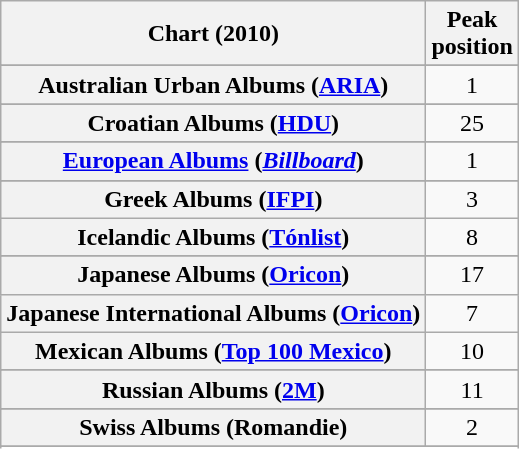<table class="wikitable sortable plainrowheaders" style="text-align:center">
<tr>
<th scope="col">Chart (2010)</th>
<th scope="col">Peak<br>position</th>
</tr>
<tr>
</tr>
<tr>
<th scope="row">Australian Urban Albums (<a href='#'>ARIA</a>)</th>
<td>1</td>
</tr>
<tr>
</tr>
<tr>
</tr>
<tr>
</tr>
<tr>
</tr>
<tr>
<th scope="row">Croatian Albums (<a href='#'>HDU</a>)</th>
<td>25</td>
</tr>
<tr>
</tr>
<tr>
</tr>
<tr>
</tr>
<tr>
<th scope="row"><a href='#'>European Albums</a> (<em><a href='#'>Billboard</a></em>)</th>
<td>1</td>
</tr>
<tr>
</tr>
<tr>
</tr>
<tr>
</tr>
<tr>
<th scope="row">Greek Albums (<a href='#'>IFPI</a>)</th>
<td>3</td>
</tr>
<tr>
<th scope="row">Icelandic Albums (<a href='#'>Tónlist</a>)</th>
<td>8</td>
</tr>
<tr>
</tr>
<tr>
</tr>
<tr>
<th scope="row">Japanese Albums (<a href='#'>Oricon</a>)</th>
<td>17</td>
</tr>
<tr>
<th scope="row">Japanese International Albums (<a href='#'>Oricon</a>)</th>
<td>7</td>
</tr>
<tr>
<th scope="row">Mexican Albums (<a href='#'>Top 100 Mexico</a>)</th>
<td>10</td>
</tr>
<tr>
</tr>
<tr>
</tr>
<tr>
</tr>
<tr>
</tr>
<tr>
<th scope="row">Russian Albums (<a href='#'>2M</a>)</th>
<td>11</td>
</tr>
<tr>
</tr>
<tr>
</tr>
<tr>
</tr>
<tr>
</tr>
<tr>
</tr>
<tr>
<th scope="row">Swiss Albums (Romandie)</th>
<td>2</td>
</tr>
<tr>
</tr>
<tr>
</tr>
<tr>
</tr>
<tr>
</tr>
<tr>
</tr>
<tr>
</tr>
<tr>
</tr>
</table>
